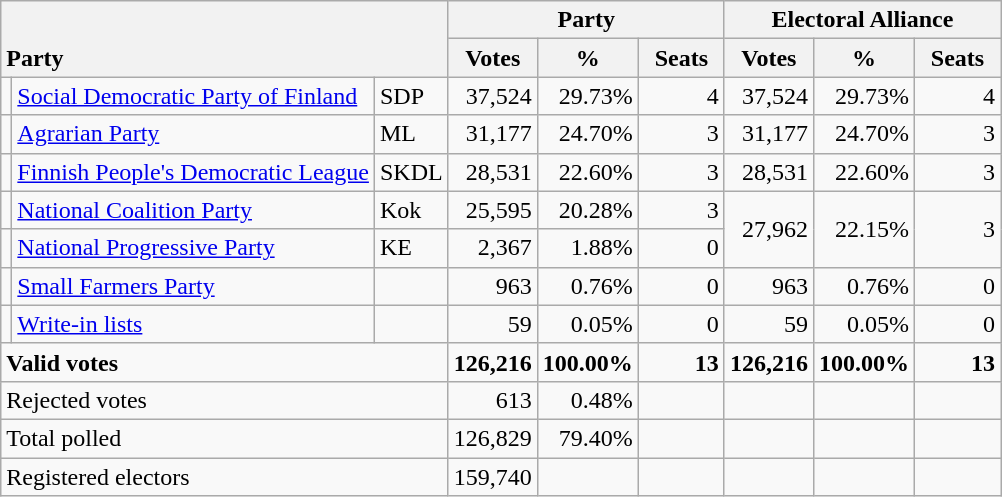<table class="wikitable" border="1" style="text-align:right;">
<tr>
<th style="text-align:left;" valign=bottom rowspan=2 colspan=3>Party</th>
<th colspan=3>Party</th>
<th colspan=3>Electoral Alliance</th>
</tr>
<tr>
<th align=center valign=bottom width="50">Votes</th>
<th align=center valign=bottom width="50">%</th>
<th align=center valign=bottom width="50">Seats</th>
<th align=center valign=bottom width="50">Votes</th>
<th align=center valign=bottom width="50">%</th>
<th align=center valign=bottom width="50">Seats</th>
</tr>
<tr>
<td></td>
<td align=left style="white-space: nowrap;"><a href='#'>Social Democratic Party of Finland</a></td>
<td align=left>SDP</td>
<td>37,524</td>
<td>29.73%</td>
<td>4</td>
<td>37,524</td>
<td>29.73%</td>
<td>4</td>
</tr>
<tr>
<td></td>
<td align=left><a href='#'>Agrarian Party</a></td>
<td align=left>ML</td>
<td>31,177</td>
<td>24.70%</td>
<td>3</td>
<td>31,177</td>
<td>24.70%</td>
<td>3</td>
</tr>
<tr>
<td></td>
<td align=left><a href='#'>Finnish People's Democratic League</a></td>
<td align=left>SKDL</td>
<td>28,531</td>
<td>22.60%</td>
<td>3</td>
<td>28,531</td>
<td>22.60%</td>
<td>3</td>
</tr>
<tr>
<td></td>
<td align=left><a href='#'>National Coalition Party</a></td>
<td align=left>Kok</td>
<td>25,595</td>
<td>20.28%</td>
<td>3</td>
<td rowspan=2>27,962</td>
<td rowspan=2>22.15%</td>
<td rowspan=2>3</td>
</tr>
<tr>
<td></td>
<td align=left><a href='#'>National Progressive Party</a></td>
<td align=left>KE</td>
<td>2,367</td>
<td>1.88%</td>
<td>0</td>
</tr>
<tr>
<td></td>
<td align=left><a href='#'>Small Farmers Party</a></td>
<td align=left></td>
<td>963</td>
<td>0.76%</td>
<td>0</td>
<td>963</td>
<td>0.76%</td>
<td>0</td>
</tr>
<tr>
<td></td>
<td align=left><a href='#'>Write-in lists</a></td>
<td align=left></td>
<td>59</td>
<td>0.05%</td>
<td>0</td>
<td>59</td>
<td>0.05%</td>
<td>0</td>
</tr>
<tr style="font-weight:bold">
<td align=left colspan=3>Valid votes</td>
<td>126,216</td>
<td>100.00%</td>
<td>13</td>
<td>126,216</td>
<td>100.00%</td>
<td>13</td>
</tr>
<tr>
<td align=left colspan=3>Rejected votes</td>
<td>613</td>
<td>0.48%</td>
<td></td>
<td></td>
<td></td>
<td></td>
</tr>
<tr>
<td align=left colspan=3>Total polled</td>
<td>126,829</td>
<td>79.40%</td>
<td></td>
<td></td>
<td></td>
<td></td>
</tr>
<tr>
<td align=left colspan=3>Registered electors</td>
<td>159,740</td>
<td></td>
<td></td>
<td></td>
<td></td>
<td></td>
</tr>
</table>
